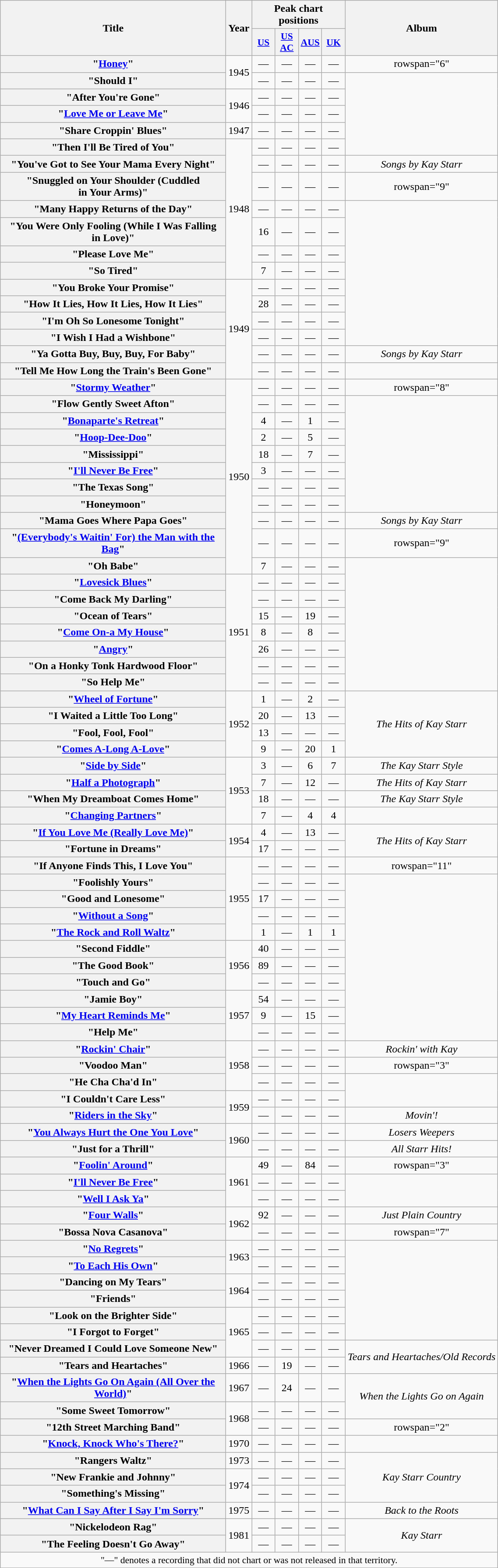<table class="wikitable plainrowheaders" style="text-align:center;" border="1">
<tr>
<th scope="col" rowspan="2" style="width:21em;">Title</th>
<th scope="col" rowspan="2">Year</th>
<th scope="col" colspan="4">Peak chart positions</th>
<th scope="col" rowspan="2">Album</th>
</tr>
<tr>
<th scope="col" style="width:2em;font-size:90%;"><a href='#'>US</a><br></th>
<th scope="col" style="width:2em;font-size:90%;"><a href='#'>US<br>AC</a><br></th>
<th scope="col" style="width:2em;font-size:90%;"><a href='#'>AUS</a><br></th>
<th scope="col" style="width:2em;font-size:90%;"><a href='#'>UK</a><br></th>
</tr>
<tr>
<th scope="row">"<a href='#'>Honey</a>" </th>
<td rowspan="2">1945</td>
<td>—</td>
<td>—</td>
<td>—</td>
<td>—</td>
<td>rowspan="6" </td>
</tr>
<tr>
<th scope="row">"Should I" </th>
<td>—</td>
<td>—</td>
<td>—</td>
<td>—</td>
</tr>
<tr>
<th scope="row">"After You're Gone" </th>
<td rowspan="2">1946</td>
<td>—</td>
<td>—</td>
<td>—</td>
<td>—</td>
</tr>
<tr>
<th scope="row">"<a href='#'>Love Me or Leave Me</a>" </th>
<td>—</td>
<td>—</td>
<td>—</td>
<td>—</td>
</tr>
<tr>
<th scope="row">"Share Croppin' Blues"</th>
<td>1947</td>
<td>—</td>
<td>—</td>
<td>—</td>
<td>—</td>
</tr>
<tr>
<th scope="row">"Then I'll Be Tired of You"</th>
<td rowspan="7">1948</td>
<td>—</td>
<td>—</td>
<td>—</td>
<td>—</td>
</tr>
<tr>
<th scope="row">"You've Got to See Your Mama Every Night"</th>
<td>—</td>
<td>—</td>
<td>—</td>
<td>—</td>
<td><em>Songs by Kay Starr</em></td>
</tr>
<tr>
<th scope="row">"Snuggled on Your Shoulder (Cuddled<br>in Your Arms)"</th>
<td>—</td>
<td>—</td>
<td>—</td>
<td>—</td>
<td>rowspan="9" </td>
</tr>
<tr>
<th scope="row">"Many Happy Returns of the Day"</th>
<td>—</td>
<td>—</td>
<td>—</td>
<td>—</td>
</tr>
<tr>
<th scope="row">"You Were Only Fooling (While I Was Falling<br>in Love)"</th>
<td>16</td>
<td>—</td>
<td>—</td>
<td>—</td>
</tr>
<tr>
<th scope="row">"Please Love Me"</th>
<td>—</td>
<td>—</td>
<td>—</td>
<td>—</td>
</tr>
<tr>
<th scope="row">"So Tired"</th>
<td>7</td>
<td>—</td>
<td>—</td>
<td>—</td>
</tr>
<tr>
<th scope="row">"You Broke Your Promise"</th>
<td rowspan="6">1949</td>
<td>—</td>
<td>—</td>
<td>—</td>
<td>—</td>
</tr>
<tr>
<th scope="row">"How It Lies, How It Lies, How It Lies"</th>
<td>28</td>
<td>—</td>
<td>—</td>
<td>—</td>
</tr>
<tr>
<th scope="row">"I'm Oh So Lonesome Tonight"</th>
<td>—</td>
<td>—</td>
<td>—</td>
<td>—</td>
</tr>
<tr>
<th scope="row">"I Wish I Had a Wishbone"</th>
<td>—</td>
<td>—</td>
<td>—</td>
<td>—</td>
</tr>
<tr>
<th scope="row">"Ya Gotta Buy, Buy, Buy, For Baby"</th>
<td>—</td>
<td>—</td>
<td>—</td>
<td>—</td>
<td><em>Songs by Kay Starr</em></td>
</tr>
<tr>
<th scope="row">"Tell Me How Long the Train's Been Gone"</th>
<td>—</td>
<td>—</td>
<td>—</td>
<td>—</td>
<td></td>
</tr>
<tr>
<th scope="row">"<a href='#'>Stormy Weather</a>"</th>
<td rowspan="11">1950</td>
<td>—</td>
<td>—</td>
<td>—</td>
<td>—</td>
<td>rowspan="8" </td>
</tr>
<tr>
<th scope="row">"Flow Gently Sweet Afton"</th>
<td>—</td>
<td>—</td>
<td>—</td>
<td>—</td>
</tr>
<tr>
<th scope="row">"<a href='#'>Bonaparte's Retreat</a>"</th>
<td>4</td>
<td>—</td>
<td>1</td>
<td>—</td>
</tr>
<tr>
<th scope="row">"<a href='#'>Hoop-Dee-Doo</a>"</th>
<td>2</td>
<td>—</td>
<td>5</td>
<td>—</td>
</tr>
<tr>
<th scope="row">"Mississippi"</th>
<td>18</td>
<td>—</td>
<td>7</td>
<td>—</td>
</tr>
<tr>
<th scope="row">"<a href='#'>I'll Never Be Free</a>" </th>
<td>3</td>
<td>—</td>
<td>—</td>
<td>—</td>
</tr>
<tr>
<th scope="row">"The Texas Song"</th>
<td>—</td>
<td>—</td>
<td>—</td>
<td>—</td>
</tr>
<tr>
<th scope="row">"Honeymoon"</th>
<td>—</td>
<td>—</td>
<td>—</td>
<td>—</td>
</tr>
<tr>
<th scope="row">"Mama Goes Where Papa Goes"</th>
<td>—</td>
<td>—</td>
<td>—</td>
<td>—</td>
<td><em>Songs by Kay Starr</em></td>
</tr>
<tr>
<th scope="row">"<a href='#'>(Everybody's Waitin' For) the Man with the Bag</a>"</th>
<td>—</td>
<td>—</td>
<td>—</td>
<td>—</td>
<td>rowspan="9" </td>
</tr>
<tr>
<th scope="row">"Oh Babe"</th>
<td>7</td>
<td>—</td>
<td>—</td>
<td>—</td>
</tr>
<tr>
<th scope="row">"<a href='#'>Lovesick Blues</a>"</th>
<td rowspan="7">1951</td>
<td>—</td>
<td>—</td>
<td>—</td>
<td>—</td>
</tr>
<tr>
<th scope="row">"Come Back My Darling"</th>
<td>—</td>
<td>—</td>
<td>—</td>
<td>—</td>
</tr>
<tr>
<th scope="row">"Ocean of Tears" </th>
<td>15</td>
<td>—</td>
<td>19</td>
<td>—</td>
</tr>
<tr>
<th scope="row">"<a href='#'>Come On-a My House</a>"</th>
<td>8</td>
<td>—</td>
<td>8</td>
<td>—</td>
</tr>
<tr>
<th scope="row">"<a href='#'>Angry</a>"</th>
<td>26</td>
<td>—</td>
<td>—</td>
<td>—</td>
</tr>
<tr>
<th scope="row">"On a Honky Tonk Hardwood Floor"</th>
<td>—</td>
<td>—</td>
<td>—</td>
<td>—</td>
</tr>
<tr>
<th scope="row">"So Help Me"</th>
<td>—</td>
<td>—</td>
<td>—</td>
<td>—</td>
</tr>
<tr>
<th scope="row">"<a href='#'>Wheel of Fortune</a>"</th>
<td rowspan="4">1952</td>
<td>1</td>
<td>—</td>
<td>2</td>
<td>—</td>
<td rowspan="4"><em>The Hits of Kay Starr</em></td>
</tr>
<tr>
<th scope="row">"I Waited a Little Too Long"</th>
<td>20</td>
<td>—</td>
<td>13</td>
<td>—</td>
</tr>
<tr>
<th scope="row">"Fool, Fool, Fool"</th>
<td>13</td>
<td>—</td>
<td>—</td>
<td>—</td>
</tr>
<tr>
<th scope="row">"<a href='#'>Comes A-Long A-Love</a>"</th>
<td>9</td>
<td>—</td>
<td>20</td>
<td>1</td>
</tr>
<tr>
<th scope="row">"<a href='#'>Side by Side</a>"</th>
<td rowspan="4">1953</td>
<td>3</td>
<td>—</td>
<td>6</td>
<td>7</td>
<td><em>The Kay Starr Style</em></td>
</tr>
<tr>
<th scope="row">"<a href='#'>Half a Photograph</a>"</th>
<td>7</td>
<td>—</td>
<td>12</td>
<td>—</td>
<td><em>The Hits of Kay Starr</em></td>
</tr>
<tr>
<th scope="row">"When My Dreamboat Comes Home"</th>
<td>18</td>
<td>—</td>
<td>—</td>
<td>—</td>
<td><em>The Kay Starr Style</em></td>
</tr>
<tr>
<th scope="row">"<a href='#'>Changing Partners</a>"</th>
<td>7</td>
<td>—</td>
<td>4</td>
<td>4</td>
<td></td>
</tr>
<tr>
<th scope="row">"<a href='#'>If You Love Me (Really Love Me)</a>"</th>
<td rowspan="2">1954</td>
<td>4</td>
<td>—</td>
<td>13</td>
<td>—</td>
<td rowspan="2"><em>The Hits of Kay Starr</em></td>
</tr>
<tr>
<th scope="row">"Fortune in Dreams"</th>
<td>17</td>
<td>—</td>
<td>—</td>
<td>—</td>
</tr>
<tr>
<th scope="row">"If Anyone Finds This, I Love You"</th>
<td rowspan="5">1955</td>
<td>—</td>
<td>—</td>
<td>—</td>
<td>—</td>
<td>rowspan="11" </td>
</tr>
<tr>
<th scope="row">"Foolishly Yours"</th>
<td>—</td>
<td>—</td>
<td>—</td>
<td>—</td>
</tr>
<tr>
<th scope="row">"Good and Lonesome"</th>
<td>17</td>
<td>—</td>
<td>—</td>
<td>—</td>
</tr>
<tr>
<th scope="row">"<a href='#'>Without a Song</a>"</th>
<td>—</td>
<td>—</td>
<td>—</td>
<td>—</td>
</tr>
<tr>
<th scope="row">"<a href='#'>The Rock and Roll Waltz</a>"</th>
<td>1</td>
<td>—</td>
<td>1</td>
<td>1</td>
</tr>
<tr>
<th scope="row">"Second Fiddle"</th>
<td rowspan="3">1956</td>
<td>40</td>
<td>—</td>
<td>—</td>
<td>—</td>
</tr>
<tr>
<th scope="row">"The Good Book"</th>
<td>89</td>
<td>—</td>
<td>—</td>
<td>—</td>
</tr>
<tr>
<th scope="row">"Touch and Go"</th>
<td>—</td>
<td>—</td>
<td>—</td>
<td>—</td>
</tr>
<tr>
<th scope="row">"Jamie Boy"</th>
<td rowspan="3">1957</td>
<td>54</td>
<td>—</td>
<td>—</td>
<td>—</td>
</tr>
<tr>
<th scope="row">"<a href='#'>My Heart Reminds Me</a>"</th>
<td>9</td>
<td>—</td>
<td>15</td>
<td>—</td>
</tr>
<tr>
<th scope="row">"Help Me"</th>
<td>—</td>
<td>—</td>
<td>—</td>
<td>—</td>
</tr>
<tr>
<th scope="row">"<a href='#'>Rockin' Chair</a>"</th>
<td rowspan="3">1958</td>
<td>—</td>
<td>—</td>
<td>—</td>
<td>—</td>
<td><em>Rockin' with Kay</em></td>
</tr>
<tr>
<th scope="row">"Voodoo Man"</th>
<td>—</td>
<td>—</td>
<td>—</td>
<td>—</td>
<td>rowspan="3" </td>
</tr>
<tr>
<th scope="row">"He Cha Cha'd In"</th>
<td>—</td>
<td>—</td>
<td>—</td>
<td>—</td>
</tr>
<tr>
<th scope="row">"I Couldn't Care Less"</th>
<td rowspan="2">1959</td>
<td>—</td>
<td>—</td>
<td>—</td>
<td>—</td>
</tr>
<tr>
<th scope="row">"<a href='#'>Riders in the Sky</a>"</th>
<td>—</td>
<td>—</td>
<td>—</td>
<td>—</td>
<td><em>Movin'!</em></td>
</tr>
<tr>
<th scope="row">"<a href='#'>You Always Hurt the One You Love</a>"</th>
<td rowspan="2">1960</td>
<td>—</td>
<td>—</td>
<td>—</td>
<td>—</td>
<td><em>Losers Weepers</em></td>
</tr>
<tr>
<th scope="row">"Just for a Thrill"</th>
<td>—</td>
<td>—</td>
<td>—</td>
<td>—</td>
<td><em>All Starr Hits!</em></td>
</tr>
<tr>
<th scope="row">"<a href='#'>Foolin' Around</a>"</th>
<td rowspan="3">1961</td>
<td>49</td>
<td>—</td>
<td>84</td>
<td>—</td>
<td>rowspan="3" </td>
</tr>
<tr>
<th scope="row">"<a href='#'>I'll Never Be Free</a>"</th>
<td>—</td>
<td>—</td>
<td>—</td>
<td>—</td>
</tr>
<tr>
<th scope="row">"<a href='#'>Well I Ask Ya</a>"</th>
<td>—</td>
<td>—</td>
<td>—</td>
<td>—</td>
</tr>
<tr>
<th scope="row">"<a href='#'>Four Walls</a>"</th>
<td rowspan="2">1962</td>
<td>92</td>
<td>—</td>
<td>—</td>
<td>—</td>
<td><em>Just Plain Country</em></td>
</tr>
<tr>
<th scope="row">"Bossa Nova Casanova"</th>
<td>—</td>
<td>—</td>
<td>—</td>
<td>—</td>
<td>rowspan="7" </td>
</tr>
<tr>
<th scope="row">"<a href='#'>No Regrets</a>"</th>
<td rowspan="2">1963</td>
<td>—</td>
<td>—</td>
<td>—</td>
<td>—</td>
</tr>
<tr>
<th scope="row">"<a href='#'>To Each His Own</a>"</th>
<td>—</td>
<td>—</td>
<td>—</td>
<td>—</td>
</tr>
<tr>
<th scope="row">"Dancing on My Tears"</th>
<td rowspan="2">1964</td>
<td>—</td>
<td>—</td>
<td>—</td>
<td>—</td>
</tr>
<tr>
<th scope="row">"Friends"</th>
<td>—</td>
<td>—</td>
<td>—</td>
<td>—</td>
</tr>
<tr>
<th scope="row">"Look on the Brighter Side"</th>
<td rowspan="3">1965</td>
<td>—</td>
<td>—</td>
<td>—</td>
<td>—</td>
</tr>
<tr>
<th scope="row">"I Forgot to Forget"</th>
<td>—</td>
<td>—</td>
<td>—</td>
<td>—</td>
</tr>
<tr>
<th scope="row">"Never Dreamed I Could Love Someone New"</th>
<td>—</td>
<td>—</td>
<td>—</td>
<td>—</td>
<td rowspan="2"><em>Tears and Heartaches/Old Records</em></td>
</tr>
<tr>
<th scope="row">"Tears and Heartaches"</th>
<td>1966</td>
<td>—</td>
<td>19</td>
<td>—</td>
<td>—</td>
</tr>
<tr>
<th scope="row">"<a href='#'>When the Lights Go On Again (All Over the World)</a>"</th>
<td>1967</td>
<td>—</td>
<td>24</td>
<td>—</td>
<td>—</td>
<td rowspan="2"><em>When the Lights Go on Again</em></td>
</tr>
<tr>
<th scope="row">"Some Sweet Tomorrow"</th>
<td rowspan="2">1968</td>
<td>—</td>
<td>—</td>
<td>—</td>
<td>—</td>
</tr>
<tr>
<th scope="row">"12th Street Marching Band"</th>
<td>—</td>
<td>—</td>
<td>—</td>
<td>—</td>
<td>rowspan="2" </td>
</tr>
<tr>
<th scope="row">"<a href='#'>Knock, Knock Who's There?</a>"</th>
<td>1970</td>
<td>—</td>
<td>—</td>
<td>—</td>
<td>—</td>
</tr>
<tr>
<th scope="row">"Rangers Waltz"</th>
<td>1973</td>
<td>—</td>
<td>—</td>
<td>—</td>
<td>—</td>
<td rowspan="3"><em>Kay Starr Country</em></td>
</tr>
<tr>
<th scope="row">"New Frankie and Johnny"</th>
<td rowspan="2">1974</td>
<td>—</td>
<td>—</td>
<td>—</td>
<td>—</td>
</tr>
<tr>
<th scope="row">"Something's Missing"</th>
<td>—</td>
<td>—</td>
<td>—</td>
<td>—</td>
</tr>
<tr>
<th scope="row">"<a href='#'>What Can I Say After I Say I'm Sorry</a>"</th>
<td>1975</td>
<td>—</td>
<td>—</td>
<td>—</td>
<td>—</td>
<td><em>Back to the Roots</em></td>
</tr>
<tr>
<th scope="row">"Nickelodeon Rag"</th>
<td rowspan="2">1981</td>
<td>—</td>
<td>—</td>
<td>—</td>
<td>—</td>
<td rowspan="2"><em>Kay Starr</em></td>
</tr>
<tr>
<th scope="row">"The Feeling Doesn't Go Away"</th>
<td>—</td>
<td>—</td>
<td>—</td>
<td>—</td>
</tr>
<tr>
<td colspan="7" style="font-size:90%">"—" denotes a recording that did not chart or was not released in that territory.</td>
</tr>
</table>
